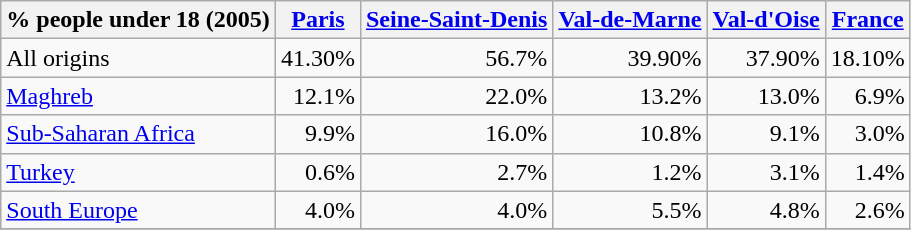<table class="wikitable">
<tr>
<th>% people under 18 (2005)</th>
<th><a href='#'>Paris</a></th>
<th><a href='#'>Seine-Saint-Denis</a></th>
<th><a href='#'>Val-de-Marne</a></th>
<th><a href='#'>Val-d'Oise</a></th>
<th><a href='#'>France</a></th>
</tr>
<tr>
<td>All origins</td>
<td align="right">41.30%</td>
<td align="right">56.7%</td>
<td align="right">39.90%</td>
<td align="right">37.90%</td>
<td align="right">18.10%</td>
</tr>
<tr>
<td><a href='#'>Maghreb</a></td>
<td align="right">12.1%</td>
<td align="right">22.0%</td>
<td align="right">13.2%</td>
<td align="right">13.0%</td>
<td align="right">6.9%</td>
</tr>
<tr>
<td><a href='#'>Sub-Saharan Africa</a></td>
<td align="right">9.9%</td>
<td align="right">16.0%</td>
<td align="right">10.8%</td>
<td align="right">9.1%</td>
<td align="right">3.0%</td>
</tr>
<tr>
<td><a href='#'>Turkey</a></td>
<td align="right">0.6%</td>
<td align="right">2.7%</td>
<td align="right">1.2%</td>
<td align="right">3.1%</td>
<td align="right">1.4%</td>
</tr>
<tr>
<td><a href='#'>South Europe</a></td>
<td align="right">4.0%</td>
<td align="right">4.0%</td>
<td align="right">5.5%</td>
<td align="right">4.8%</td>
<td align="right">2.6%</td>
</tr>
<tr>
</tr>
</table>
